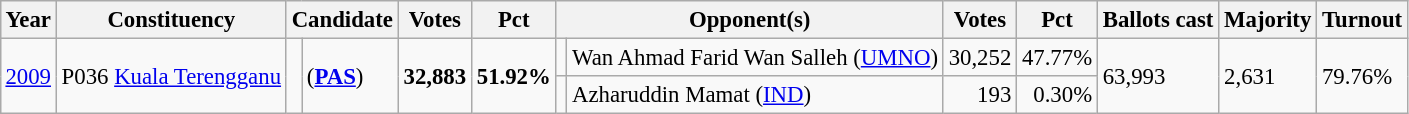<table class="wikitable" style="margin:0.5em ; font-size:95%">
<tr>
<th>Year</th>
<th>Constituency</th>
<th colspan=2>Candidate</th>
<th>Votes</th>
<th>Pct</th>
<th colspan=2>Opponent(s)</th>
<th>Votes</th>
<th>Pct</th>
<th>Ballots cast</th>
<th>Majority</th>
<th>Turnout</th>
</tr>
<tr>
<td rowspan=2><a href='#'>2009</a></td>
<td rowspan=2>P036 <a href='#'>Kuala Terengganu</a></td>
<td rowspan=2 ></td>
<td rowspan=2> (<strong><a href='#'>PAS</a></strong>)</td>
<td rowspan=2 align="right"><strong>32,883</strong></td>
<td rowspan=2><strong>51.92%</strong></td>
<td></td>
<td>Wan Ahmad Farid Wan Salleh (<a href='#'>UMNO</a>)</td>
<td align="right">30,252</td>
<td>47.77%</td>
<td rowspan=2>63,993</td>
<td rowspan=2>2,631</td>
<td rowspan=2>79.76%</td>
</tr>
<tr>
<td></td>
<td>Azharuddin Mamat (<a href='#'>IND</a>)</td>
<td align="right">193</td>
<td align=right>0.30%</td>
</tr>
</table>
